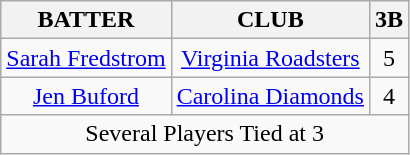<table class="wikitable" style="text-align:center;">
<tr>
<th>BATTER</th>
<th>CLUB</th>
<th>3B</th>
</tr>
<tr>
<td><a href='#'>Sarah Fredstrom</a></td>
<td><a href='#'>Virginia Roadsters</a></td>
<td>5</td>
</tr>
<tr>
<td><a href='#'>Jen Buford</a></td>
<td><a href='#'>Carolina Diamonds</a></td>
<td>4</td>
</tr>
<tr>
<td colspan=3>Several Players Tied at 3</td>
</tr>
</table>
